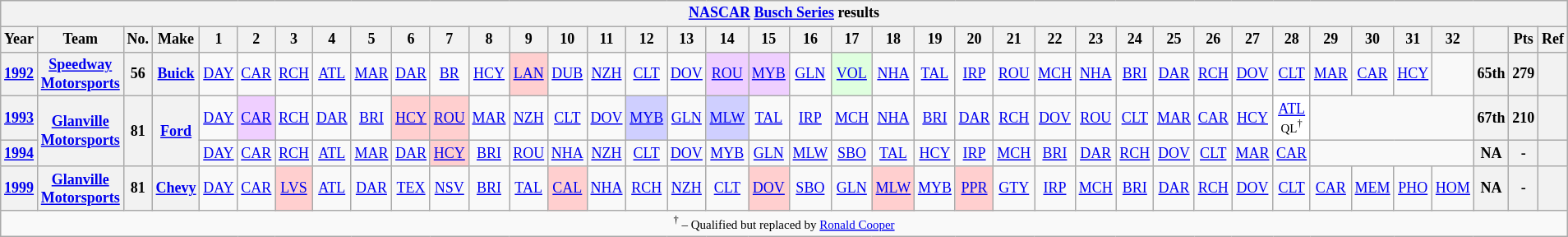<table class="wikitable" style="text-align:center; font-size:75%">
<tr>
<th colspan=42><a href='#'>NASCAR</a> <a href='#'>Busch Series</a> results</th>
</tr>
<tr>
<th>Year</th>
<th>Team</th>
<th>No.</th>
<th>Make</th>
<th>1</th>
<th>2</th>
<th>3</th>
<th>4</th>
<th>5</th>
<th>6</th>
<th>7</th>
<th>8</th>
<th>9</th>
<th>10</th>
<th>11</th>
<th>12</th>
<th>13</th>
<th>14</th>
<th>15</th>
<th>16</th>
<th>17</th>
<th>18</th>
<th>19</th>
<th>20</th>
<th>21</th>
<th>22</th>
<th>23</th>
<th>24</th>
<th>25</th>
<th>26</th>
<th>27</th>
<th>28</th>
<th>29</th>
<th>30</th>
<th>31</th>
<th>32</th>
<th></th>
<th>Pts</th>
<th>Ref</th>
</tr>
<tr>
<th><a href='#'>1992</a></th>
<th><a href='#'>Speedway Motorsports</a></th>
<th>56</th>
<th><a href='#'>Buick</a></th>
<td><a href='#'>DAY</a></td>
<td><a href='#'>CAR</a></td>
<td><a href='#'>RCH</a></td>
<td><a href='#'>ATL</a></td>
<td><a href='#'>MAR</a></td>
<td><a href='#'>DAR</a></td>
<td><a href='#'>BR</a></td>
<td><a href='#'>HCY</a></td>
<td style="background:#FFCFCF;"><a href='#'>LAN</a><br></td>
<td><a href='#'>DUB</a></td>
<td><a href='#'>NZH</a></td>
<td><a href='#'>CLT</a></td>
<td><a href='#'>DOV</a></td>
<td style="background:#EFCFFF;"><a href='#'>ROU</a><br></td>
<td style="background:#EFCFFF;"><a href='#'>MYB</a><br></td>
<td><a href='#'>GLN</a></td>
<td style="background:#DFFFDF;"><a href='#'>VOL</a><br></td>
<td><a href='#'>NHA</a></td>
<td><a href='#'>TAL</a></td>
<td><a href='#'>IRP</a></td>
<td><a href='#'>ROU</a></td>
<td><a href='#'>MCH</a></td>
<td><a href='#'>NHA</a></td>
<td><a href='#'>BRI</a></td>
<td><a href='#'>DAR</a></td>
<td><a href='#'>RCH</a></td>
<td><a href='#'>DOV</a></td>
<td><a href='#'>CLT</a></td>
<td><a href='#'>MAR</a></td>
<td><a href='#'>CAR</a></td>
<td><a href='#'>HCY</a></td>
<td></td>
<th>65th</th>
<th>279</th>
<th></th>
</tr>
<tr>
<th><a href='#'>1993</a></th>
<th rowspan=2><a href='#'>Glanville Motorsports</a></th>
<th rowspan=2>81</th>
<th rowspan=2><a href='#'>Ford</a></th>
<td><a href='#'>DAY</a></td>
<td style="background:#EFCFFF;"><a href='#'>CAR</a><br></td>
<td><a href='#'>RCH</a></td>
<td><a href='#'>DAR</a></td>
<td><a href='#'>BRI</a></td>
<td style="background:#FFCFCF;"><a href='#'>HCY</a><br></td>
<td style="background:#FFCFCF;"><a href='#'>ROU</a><br></td>
<td><a href='#'>MAR</a></td>
<td><a href='#'>NZH</a></td>
<td><a href='#'>CLT</a></td>
<td><a href='#'>DOV</a></td>
<td style="background:#CFCFFF;"><a href='#'>MYB</a><br></td>
<td><a href='#'>GLN</a></td>
<td style="background:#CFCFFF;"><a href='#'>MLW</a><br></td>
<td><a href='#'>TAL</a></td>
<td><a href='#'>IRP</a></td>
<td><a href='#'>MCH</a></td>
<td><a href='#'>NHA</a></td>
<td><a href='#'>BRI</a></td>
<td><a href='#'>DAR</a></td>
<td><a href='#'>RCH</a></td>
<td><a href='#'>DOV</a></td>
<td><a href='#'>ROU</a></td>
<td><a href='#'>CLT</a></td>
<td><a href='#'>MAR</a></td>
<td><a href='#'>CAR</a></td>
<td><a href='#'>HCY</a></td>
<td style="background:#FFFFFF;"><a href='#'>ATL</a><br><small>QL<sup>†</sup></small></td>
<td colspan=4></td>
<th>67th</th>
<th>210</th>
<th></th>
</tr>
<tr>
<th><a href='#'>1994</a></th>
<td><a href='#'>DAY</a></td>
<td><a href='#'>CAR</a></td>
<td><a href='#'>RCH</a></td>
<td><a href='#'>ATL</a></td>
<td><a href='#'>MAR</a></td>
<td><a href='#'>DAR</a></td>
<td style="background:#FFCFCF;"><a href='#'>HCY</a><br></td>
<td><a href='#'>BRI</a></td>
<td><a href='#'>ROU</a></td>
<td><a href='#'>NHA</a></td>
<td><a href='#'>NZH</a></td>
<td><a href='#'>CLT</a></td>
<td><a href='#'>DOV</a></td>
<td><a href='#'>MYB</a></td>
<td><a href='#'>GLN</a></td>
<td><a href='#'>MLW</a></td>
<td><a href='#'>SBO</a></td>
<td><a href='#'>TAL</a></td>
<td><a href='#'>HCY</a></td>
<td><a href='#'>IRP</a></td>
<td><a href='#'>MCH</a></td>
<td><a href='#'>BRI</a></td>
<td><a href='#'>DAR</a></td>
<td><a href='#'>RCH</a></td>
<td><a href='#'>DOV</a></td>
<td><a href='#'>CLT</a></td>
<td><a href='#'>MAR</a></td>
<td><a href='#'>CAR</a></td>
<td colspan=4></td>
<th>NA</th>
<th>-</th>
<th></th>
</tr>
<tr>
<th><a href='#'>1999</a></th>
<th><a href='#'>Glanville Motorsports</a></th>
<th>81</th>
<th><a href='#'>Chevy</a></th>
<td><a href='#'>DAY</a></td>
<td><a href='#'>CAR</a></td>
<td style="background:#FFCFCF;"><a href='#'>LVS</a><br></td>
<td><a href='#'>ATL</a></td>
<td><a href='#'>DAR</a></td>
<td><a href='#'>TEX</a></td>
<td><a href='#'>NSV</a></td>
<td><a href='#'>BRI</a></td>
<td><a href='#'>TAL</a></td>
<td style="background:#FFCFCF;"><a href='#'>CAL</a><br></td>
<td><a href='#'>NHA</a></td>
<td><a href='#'>RCH</a></td>
<td><a href='#'>NZH</a></td>
<td><a href='#'>CLT</a></td>
<td style="background:#FFCFCF;"><a href='#'>DOV</a><br></td>
<td><a href='#'>SBO</a></td>
<td><a href='#'>GLN</a></td>
<td style="background:#FFCFCF;"><a href='#'>MLW</a><br></td>
<td><a href='#'>MYB</a></td>
<td style="background:#FFCFCF;"><a href='#'>PPR</a><br></td>
<td><a href='#'>GTY</a></td>
<td><a href='#'>IRP</a></td>
<td><a href='#'>MCH</a></td>
<td><a href='#'>BRI</a></td>
<td><a href='#'>DAR</a></td>
<td><a href='#'>RCH</a></td>
<td><a href='#'>DOV</a></td>
<td><a href='#'>CLT</a></td>
<td><a href='#'>CAR</a></td>
<td><a href='#'>MEM</a></td>
<td><a href='#'>PHO</a></td>
<td><a href='#'>HOM</a></td>
<th>NA</th>
<th>-</th>
<th></th>
</tr>
<tr>
<td colspan=42><small><sup>†</sup> – Qualified but replaced by <a href='#'>Ronald Cooper</a></small></td>
</tr>
</table>
